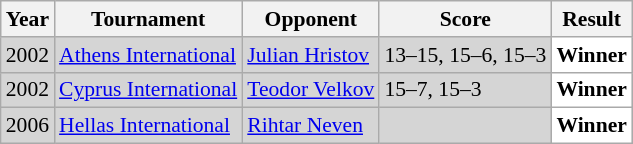<table class="sortable wikitable" style="font-size: 90%;">
<tr>
<th>Year</th>
<th>Tournament</th>
<th>Opponent</th>
<th>Score</th>
<th>Result</th>
</tr>
<tr style="background:#D5D5D5">
<td align="center">2002</td>
<td align="left"><a href='#'>Athens International</a></td>
<td align="left"> <a href='#'>Julian Hristov</a></td>
<td align="left">13–15, 15–6, 15–3</td>
<td style="text-align:left; background:white"> <strong>Winner</strong></td>
</tr>
<tr style="background:#D5D5D5">
<td align="center">2002</td>
<td align="left"><a href='#'>Cyprus International</a></td>
<td align="left"> <a href='#'>Teodor Velkov</a></td>
<td align="left">15–7, 15–3</td>
<td style="text-align:left; background:white"> <strong>Winner</strong></td>
</tr>
<tr style="background:#D5D5D5">
<td align="center">2006</td>
<td align="left"><a href='#'>Hellas International</a></td>
<td align="left"> <a href='#'>Rihtar Neven</a></td>
<td align="left"></td>
<td style="text-align:left; background:white"> <strong>Winner</strong></td>
</tr>
</table>
